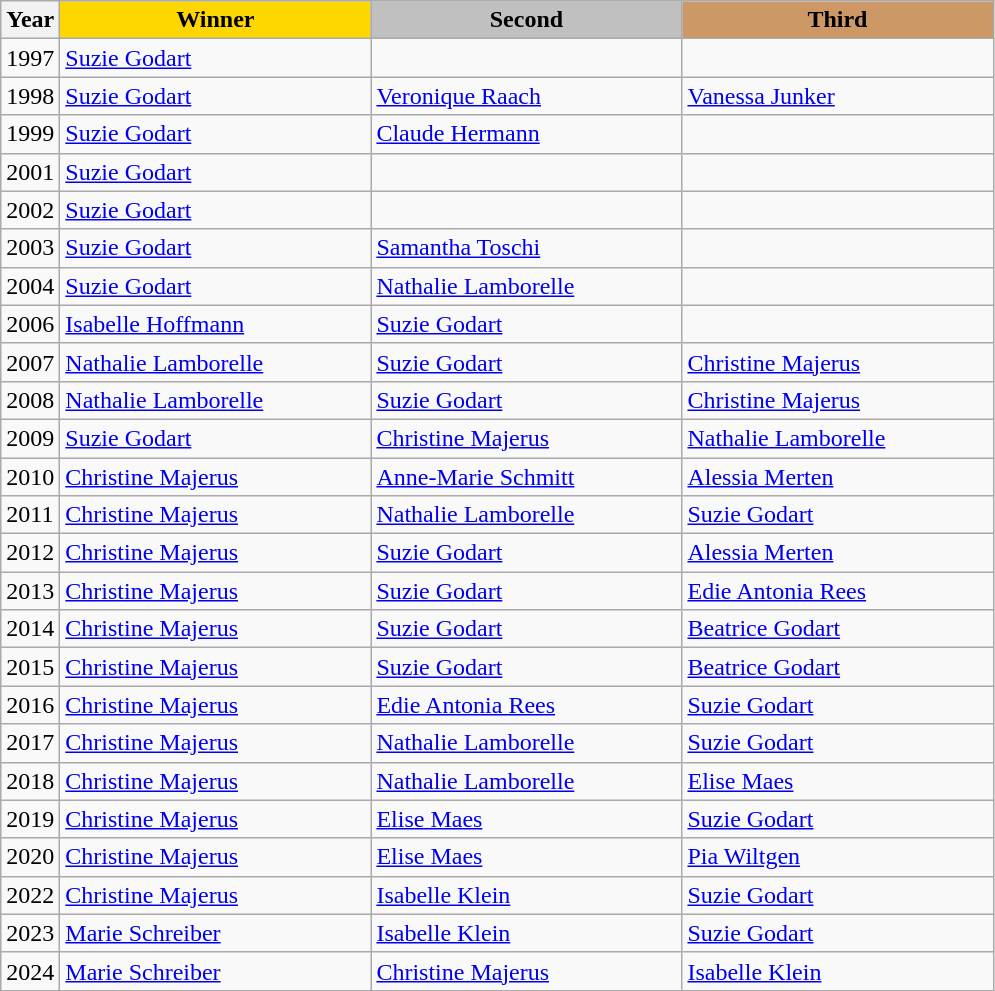<table class="wikitable sortable">
<tr>
<th>Year</th>
<th scope=col colspan=1 style="width:200px; background: gold;">Winner</th>
<th scope=col colspan=1 style="width:200px; background: silver;">Second</th>
<th scope=col colspan=1 style="width:200px; background: #cc9966;">Third</th>
</tr>
<tr>
<td>1997</td>
<td><a href='#'>Suzie Godart</a></td>
<td></td>
<td></td>
</tr>
<tr>
<td>1998</td>
<td><a href='#'>Suzie Godart</a></td>
<td><a href='#'>Veronique Raach</a></td>
<td><a href='#'>Vanessa Junker</a></td>
</tr>
<tr>
<td>1999</td>
<td><a href='#'>Suzie Godart</a></td>
<td><a href='#'>Claude Hermann</a></td>
<td></td>
</tr>
<tr>
<td>2001</td>
<td><a href='#'>Suzie Godart</a></td>
<td></td>
<td></td>
</tr>
<tr>
<td>2002</td>
<td><a href='#'>Suzie Godart</a></td>
<td></td>
<td></td>
</tr>
<tr>
<td>2003</td>
<td><a href='#'>Suzie Godart</a></td>
<td><a href='#'>Samantha Toschi</a></td>
<td></td>
</tr>
<tr>
<td>2004</td>
<td><a href='#'>Suzie Godart</a></td>
<td><a href='#'>Nathalie Lamborelle</a></td>
<td></td>
</tr>
<tr>
<td>2006</td>
<td><a href='#'>Isabelle Hoffmann</a></td>
<td><a href='#'>Suzie Godart</a></td>
<td></td>
</tr>
<tr>
<td>2007</td>
<td><a href='#'>Nathalie Lamborelle</a></td>
<td><a href='#'>Suzie Godart</a></td>
<td><a href='#'>Christine Majerus</a></td>
</tr>
<tr>
<td>2008</td>
<td><a href='#'>Nathalie Lamborelle</a></td>
<td><a href='#'>Suzie Godart</a></td>
<td><a href='#'>Christine Majerus</a></td>
</tr>
<tr>
<td>2009</td>
<td><a href='#'>Suzie Godart</a></td>
<td><a href='#'>Christine Majerus</a></td>
<td><a href='#'>Nathalie Lamborelle</a></td>
</tr>
<tr>
<td>2010</td>
<td><a href='#'>Christine Majerus</a></td>
<td><a href='#'>Anne-Marie Schmitt</a></td>
<td><a href='#'>Alessia Merten</a></td>
</tr>
<tr>
<td>2011</td>
<td><a href='#'>Christine Majerus</a></td>
<td><a href='#'>Nathalie Lamborelle</a></td>
<td><a href='#'>Suzie Godart</a></td>
</tr>
<tr>
<td>2012</td>
<td><a href='#'>Christine Majerus</a></td>
<td><a href='#'>Suzie Godart</a></td>
<td><a href='#'>Alessia Merten</a></td>
</tr>
<tr>
<td>2013</td>
<td><a href='#'>Christine Majerus</a></td>
<td><a href='#'>Suzie Godart</a></td>
<td><a href='#'>Edie Antonia Rees</a></td>
</tr>
<tr>
<td>2014</td>
<td><a href='#'>Christine Majerus</a></td>
<td><a href='#'>Suzie Godart</a></td>
<td><a href='#'>Beatrice Godart</a></td>
</tr>
<tr>
<td>2015</td>
<td><a href='#'>Christine Majerus</a></td>
<td><a href='#'>Suzie Godart</a></td>
<td><a href='#'>Beatrice Godart</a></td>
</tr>
<tr>
<td>2016</td>
<td><a href='#'>Christine Majerus</a></td>
<td><a href='#'>Edie Antonia Rees</a></td>
<td><a href='#'>Suzie Godart</a></td>
</tr>
<tr>
<td>2017</td>
<td><a href='#'>Christine Majerus</a></td>
<td><a href='#'>Nathalie Lamborelle</a></td>
<td><a href='#'>Suzie Godart</a></td>
</tr>
<tr>
<td>2018</td>
<td><a href='#'>Christine Majerus</a></td>
<td><a href='#'>Nathalie Lamborelle</a></td>
<td><a href='#'>Elise Maes</a></td>
</tr>
<tr>
<td>2019</td>
<td><a href='#'>Christine Majerus</a></td>
<td><a href='#'>Elise Maes</a></td>
<td><a href='#'>Suzie Godart  </a></td>
</tr>
<tr>
<td>2020</td>
<td><a href='#'>Christine Majerus</a></td>
<td><a href='#'>Elise Maes</a></td>
<td><a href='#'>Pia Wiltgen</a></td>
</tr>
<tr>
<td>2022</td>
<td><a href='#'>Christine Majerus</a></td>
<td><a href='#'>Isabelle Klein</a></td>
<td><a href='#'>Suzie Godart</a></td>
</tr>
<tr>
<td>2023</td>
<td><a href='#'>Marie Schreiber</a></td>
<td><a href='#'>Isabelle Klein</a></td>
<td><a href='#'>Suzie Godart</a></td>
</tr>
<tr>
<td>2024</td>
<td><a href='#'>Marie Schreiber</a></td>
<td><a href='#'>Christine Majerus</a></td>
<td><a href='#'>Isabelle Klein</a></td>
</tr>
</table>
